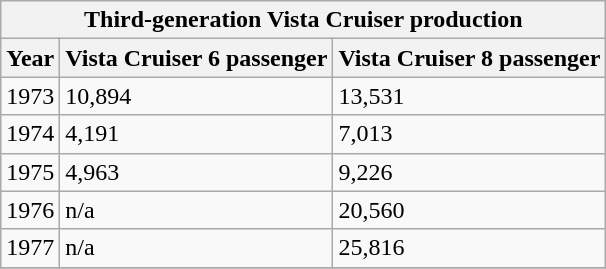<table class="wikitable">
<tr>
<th colspan="3">Third-generation Vista Cruiser production</th>
</tr>
<tr>
<th>Year</th>
<th>Vista Cruiser 6 passenger</th>
<th>Vista Cruiser 8 passenger</th>
</tr>
<tr>
<td>1973</td>
<td>10,894</td>
<td>13,531</td>
</tr>
<tr>
<td>1974</td>
<td>4,191</td>
<td>7,013</td>
</tr>
<tr>
<td>1975</td>
<td>4,963</td>
<td>9,226</td>
</tr>
<tr>
<td>1976</td>
<td>n/a</td>
<td>20,560</td>
</tr>
<tr>
<td>1977</td>
<td>n/a</td>
<td>25,816</td>
</tr>
<tr>
</tr>
</table>
